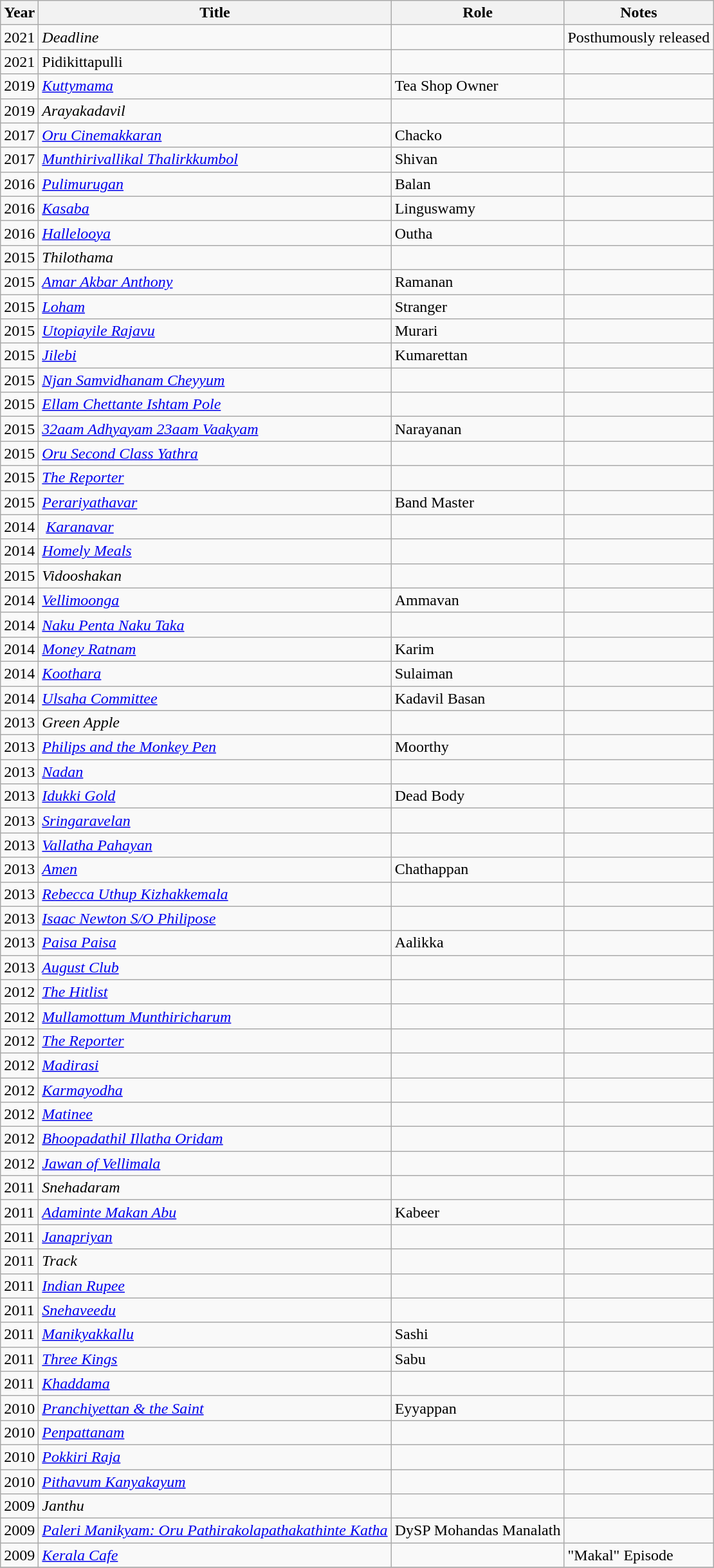<table class="wikitable">
<tr>
<th>Year</th>
<th>Title</th>
<th>Role</th>
<th>Notes</th>
</tr>
<tr>
<td>2021</td>
<td><em>Deadline</em></td>
<td></td>
<td>Posthumously released</td>
</tr>
<tr>
<td>2021</td>
<td>Pidikittapulli</td>
<td></td>
<td></td>
</tr>
<tr>
<td>2019</td>
<td><em><a href='#'>Kuttymama</a></em></td>
<td>Tea Shop Owner</td>
<td></td>
</tr>
<tr>
<td>2019</td>
<td><em>Arayakadavil</em></td>
<td></td>
<td></td>
</tr>
<tr>
<td>2017</td>
<td><em> <a href='#'>Oru Cinemakkaran</a></em></td>
<td>Chacko</td>
<td></td>
</tr>
<tr>
<td>2017</td>
<td><em><a href='#'>Munthirivallikal Thalirkkumbol</a></em></td>
<td>Shivan</td>
<td></td>
</tr>
<tr>
<td>2016</td>
<td><em><a href='#'>Pulimurugan</a></em></td>
<td>Balan</td>
<td></td>
</tr>
<tr>
<td>2016</td>
<td><em><a href='#'>Kasaba</a></em></td>
<td>Linguswamy</td>
<td></td>
</tr>
<tr>
<td>2016</td>
<td><em><a href='#'>Hallelooya</a></em></td>
<td>Outha</td>
<td></td>
</tr>
<tr>
<td>2015</td>
<td><em>Thilothama</em></td>
<td></td>
<td></td>
</tr>
<tr>
<td>2015</td>
<td><em><a href='#'>Amar Akbar Anthony</a></em></td>
<td>Ramanan</td>
<td></td>
</tr>
<tr>
<td>2015</td>
<td><em><a href='#'>Loham</a></em></td>
<td>Stranger</td>
<td></td>
</tr>
<tr>
<td>2015</td>
<td><em><a href='#'>Utopiayile Rajavu</a></em></td>
<td>Murari</td>
<td></td>
</tr>
<tr>
<td>2015</td>
<td><em><a href='#'>Jilebi</a></em></td>
<td>Kumarettan</td>
<td></td>
</tr>
<tr>
<td>2015</td>
<td><em><a href='#'>Njan Samvidhanam Cheyyum</a></em></td>
<td></td>
<td></td>
</tr>
<tr>
<td>2015</td>
<td><em><a href='#'>Ellam Chettante Ishtam Pole</a></em></td>
<td></td>
<td></td>
</tr>
<tr>
<td>2015</td>
<td><em><a href='#'>32aam Adhyayam 23aam Vaakyam</a></em>  </td>
<td>Narayanan</td>
<td></td>
</tr>
<tr>
<td>2015</td>
<td><em><a href='#'>Oru Second Class Yathra</a></em></td>
<td></td>
<td></td>
</tr>
<tr>
<td>2015</td>
<td><em><a href='#'>The Reporter</a></em></td>
<td></td>
<td></td>
</tr>
<tr>
<td>2015</td>
<td><em><a href='#'>Perariyathavar</a></em></td>
<td>Band Master</td>
<td></td>
</tr>
<tr>
<td>2014</td>
<td> <em><a href='#'>Karanavar</a></em></td>
<td></td>
<td></td>
</tr>
<tr>
<td>2014</td>
<td><em><a href='#'>Homely Meals</a></em></td>
<td></td>
<td></td>
</tr>
<tr>
<td>2015</td>
<td><em>Vidooshakan</em></td>
<td></td>
<td></td>
</tr>
<tr>
<td>2014</td>
<td><em><a href='#'>Vellimoonga</a></em></td>
<td>Ammavan</td>
<td></td>
</tr>
<tr>
<td>2014</td>
<td><em><a href='#'>Naku Penta Naku Taka</a></em></td>
<td></td>
<td></td>
</tr>
<tr>
<td>2014</td>
<td><em><a href='#'>Money Ratnam</a></em></td>
<td>Karim</td>
<td></td>
</tr>
<tr>
<td>2014</td>
<td><em><a href='#'>Koothara</a></em></td>
<td>Sulaiman</td>
<td></td>
</tr>
<tr>
<td>2014</td>
<td><em><a href='#'>Ulsaha Committee</a></em></td>
<td>Kadavil Basan</td>
<td></td>
</tr>
<tr>
<td>2013</td>
<td><em>Green Apple</em></td>
<td></td>
<td></td>
</tr>
<tr>
<td>2013</td>
<td><em><a href='#'>Philips and the Monkey Pen</a></em></td>
<td>Moorthy</td>
<td></td>
</tr>
<tr>
<td>2013</td>
<td><em><a href='#'>Nadan</a></em></td>
<td></td>
<td></td>
</tr>
<tr>
<td>2013</td>
<td><em><a href='#'>Idukki Gold</a></em></td>
<td>Dead Body</td>
<td></td>
</tr>
<tr>
<td>2013</td>
<td><em><a href='#'>Sringaravelan</a></em></td>
<td></td>
<td></td>
</tr>
<tr>
<td>2013</td>
<td><em><a href='#'>Vallatha Pahayan</a></em></td>
<td></td>
<td></td>
</tr>
<tr>
<td>2013</td>
<td><em><a href='#'>Amen</a></em></td>
<td>Chathappan</td>
<td></td>
</tr>
<tr>
<td>2013</td>
<td><em><a href='#'>Rebecca Uthup Kizhakkemala</a></em></td>
<td></td>
<td></td>
</tr>
<tr>
<td>2013</td>
<td><em><a href='#'>Isaac Newton S/O Philipose</a></em></td>
<td></td>
<td></td>
</tr>
<tr>
<td>2013</td>
<td><em><a href='#'>Paisa Paisa</a></em></td>
<td>Aalikka</td>
<td></td>
</tr>
<tr>
<td>2013</td>
<td><em><a href='#'>August Club</a></em></td>
<td></td>
<td></td>
</tr>
<tr>
<td>2012</td>
<td><em><a href='#'>The Hitlist</a></em></td>
<td></td>
<td></td>
</tr>
<tr>
<td>2012</td>
<td><em><a href='#'>Mullamottum Munthiricharum</a></em></td>
<td></td>
<td></td>
</tr>
<tr>
<td>2012</td>
<td><em><a href='#'>The Reporter</a></em></td>
<td></td>
<td></td>
</tr>
<tr>
<td>2012</td>
<td><em><a href='#'>Madirasi</a></em></td>
<td></td>
<td></td>
</tr>
<tr>
<td>2012</td>
<td><em><a href='#'>Karmayodha</a></em></td>
<td></td>
<td></td>
</tr>
<tr>
<td>2012</td>
<td><em><a href='#'>Matinee</a></em></td>
<td></td>
<td></td>
</tr>
<tr>
<td>2012</td>
<td><em><a href='#'>Bhoopadathil Illatha Oridam</a></em></td>
<td></td>
<td></td>
</tr>
<tr>
<td>2012</td>
<td><em><a href='#'>Jawan of Vellimala</a></em></td>
<td></td>
<td></td>
</tr>
<tr>
<td>2011</td>
<td><em>Snehadaram</em></td>
<td></td>
<td></td>
</tr>
<tr>
<td>2011</td>
<td><em><a href='#'>Adaminte Makan Abu</a></em></td>
<td>Kabeer</td>
<td></td>
</tr>
<tr>
<td>2011</td>
<td><em><a href='#'>Janapriyan</a></em></td>
<td></td>
<td></td>
</tr>
<tr>
<td>2011</td>
<td><em>Track</em></td>
<td></td>
<td></td>
</tr>
<tr>
<td>2011</td>
<td><em><a href='#'>Indian Rupee</a></em></td>
<td></td>
<td></td>
</tr>
<tr>
<td>2011</td>
<td><em><a href='#'>Snehaveedu</a></em></td>
<td></td>
<td></td>
</tr>
<tr>
<td>2011</td>
<td><em><a href='#'>Manikyakkallu</a></em></td>
<td>Sashi</td>
<td></td>
</tr>
<tr>
<td>2011</td>
<td><em><a href='#'>Three Kings</a></em></td>
<td>Sabu</td>
<td></td>
</tr>
<tr>
<td>2011</td>
<td><em><a href='#'>Khaddama</a></em></td>
<td></td>
<td></td>
</tr>
<tr>
<td>2010</td>
<td><em><a href='#'>Pranchiyettan & the Saint</a></em></td>
<td>Eyyappan</td>
<td></td>
</tr>
<tr>
<td>2010</td>
<td><em><a href='#'>Penpattanam</a></em></td>
<td></td>
<td></td>
</tr>
<tr>
<td>2010</td>
<td><em><a href='#'>Pokkiri Raja</a></em></td>
<td></td>
<td></td>
</tr>
<tr>
<td>2010</td>
<td><em><a href='#'>Pithavum Kanyakayum</a></em></td>
<td></td>
<td></td>
</tr>
<tr>
<td>2009</td>
<td><em>Janthu</em></td>
<td></td>
<td></td>
</tr>
<tr>
<td>2009</td>
<td><em><a href='#'>Paleri Manikyam: Oru Pathirakolapathakathinte Katha</a></em></td>
<td>DySP Mohandas Manalath</td>
<td></td>
</tr>
<tr>
<td>2009</td>
<td><em><a href='#'>Kerala Cafe</a></em></td>
<td></td>
<td>"Makal" Episode</td>
</tr>
<tr>
</tr>
</table>
